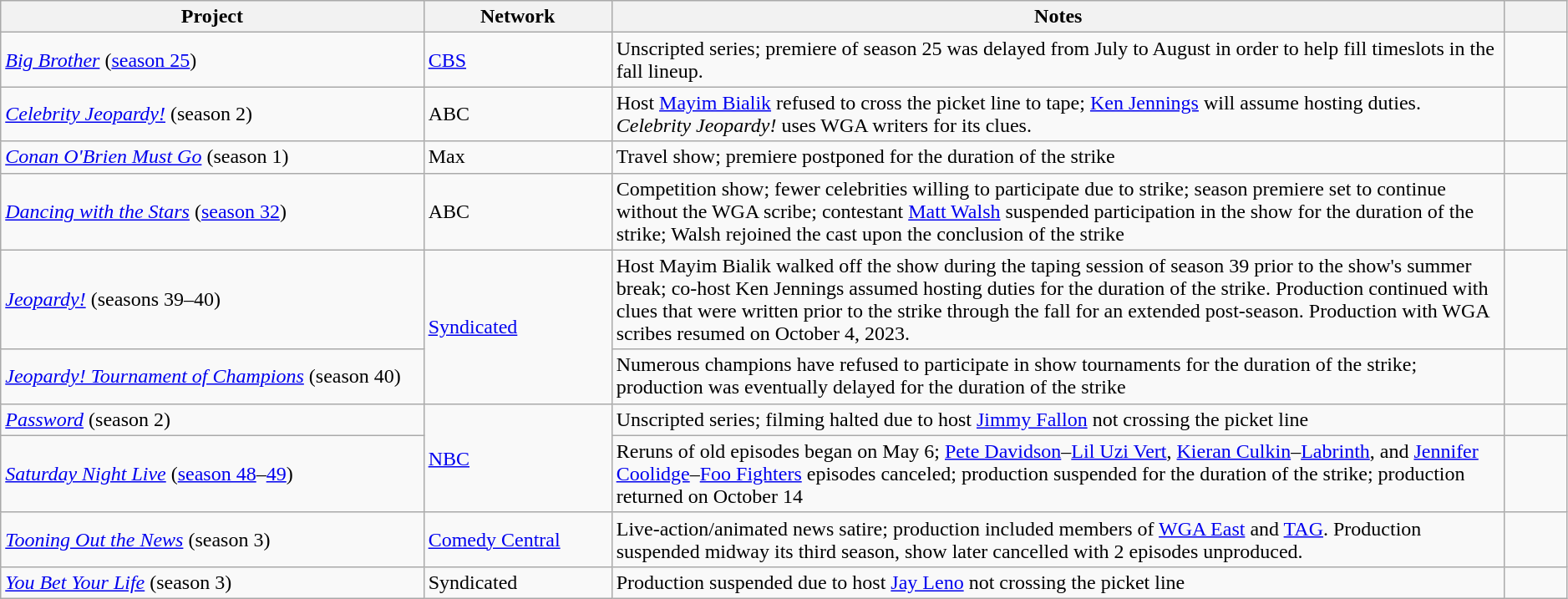<table class="wikitable sortable defaultcenter col1left col3left" style="width:99%;">
<tr>
<th scope="col" style="width:27%;">Project</th>
<th scope="col" style="width:12%;">Network</th>
<th scope="col">Notes</th>
<th scope="col" class="unsortable" style="width:4%;"></th>
</tr>
<tr>
<td><em><a href='#'>Big Brother</a></em> (<a href='#'>season 25</a>)</td>
<td><a href='#'>CBS</a></td>
<td>Unscripted series; premiere of season 25 was delayed from July to August in order to help fill timeslots in the fall lineup.</td>
<td></td>
</tr>
<tr>
<td><em><a href='#'>Celebrity Jeopardy!</a></em> (season 2)</td>
<td>ABC</td>
<td>Host <a href='#'>Mayim Bialik</a> refused to cross the picket line to tape; <a href='#'>Ken Jennings</a> will assume hosting duties. <em>Celebrity Jeopardy!</em> uses WGA writers for its clues.</td>
<td></td>
</tr>
<tr>
<td><em><a href='#'>Conan O'Brien Must Go</a></em> (season 1)</td>
<td>Max</td>
<td>Travel show; premiere postponed for the duration of the strike</td>
<td></td>
</tr>
<tr>
<td><em><a href='#'>Dancing with the Stars</a></em> (<a href='#'>season 32</a>)</td>
<td>ABC</td>
<td>Competition show; fewer celebrities willing to participate due to strike; season premiere set to continue without the WGA scribe; contestant <a href='#'>Matt Walsh</a> suspended participation in the show for the duration of the strike; Walsh rejoined the cast upon the conclusion of the strike</td>
<td></td>
</tr>
<tr>
<td><em><a href='#'>Jeopardy!</a></em> (seasons 39–40)</td>
<td rowspan="2"><a href='#'>Syndicated</a></td>
<td>Host Mayim Bialik walked off the show during the taping session of season 39 prior to the show's summer break; co-host Ken Jennings assumed hosting duties for the duration of the strike. Production continued with clues that were written prior to the strike through the fall for an extended post-season. Production with WGA scribes resumed on October 4, 2023.</td>
<td></td>
</tr>
<tr>
<td><em><a href='#'>Jeopardy! Tournament of Champions</a></em> (season 40)</td>
<td>Numerous champions have refused to participate in show tournaments for the duration of the strike; production was eventually delayed for the duration of the strike</td>
<td></td>
</tr>
<tr>
<td><em><a href='#'>Password</a></em> (season 2)</td>
<td rowspan="2"><a href='#'>NBC</a></td>
<td>Unscripted series; filming halted due to host <a href='#'>Jimmy Fallon</a> not crossing the picket line</td>
<td></td>
</tr>
<tr>
<td><em><a href='#'>Saturday Night Live</a></em> (<a href='#'>season 48</a>–<a href='#'>49</a>)</td>
<td>Reruns of old episodes began on May 6; <a href='#'>Pete Davidson</a>–<a href='#'>Lil Uzi Vert</a>, <a href='#'>Kieran Culkin</a>–<a href='#'>Labrinth</a>, and <a href='#'>Jennifer Coolidge</a>–<a href='#'>Foo Fighters</a> episodes canceled; production suspended for the duration of the strike; production returned on October 14</td>
<td></td>
</tr>
<tr>
<td><em><a href='#'>Tooning Out the News</a></em> (season 3)</td>
<td><a href='#'>Comedy Central</a></td>
<td>Live-action/animated news satire; production included members of <a href='#'>WGA East</a> and <a href='#'>TAG</a>. Production suspended midway its third season, show later cancelled with 2 episodes unproduced.</td>
<td><br>


</td>
</tr>
<tr>
<td><em><a href='#'>You Bet Your Life</a></em> (season 3)</td>
<td>Syndicated</td>
<td>Production suspended due to host <a href='#'>Jay Leno</a> not crossing the picket line</td>
<td></td>
</tr>
</table>
